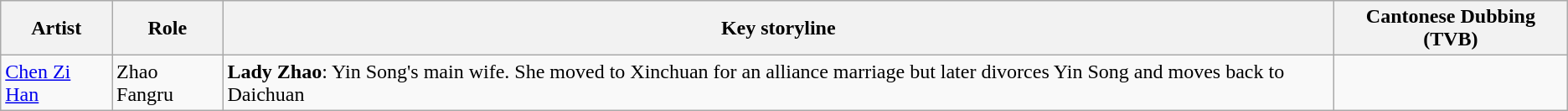<table class="wikitable">
<tr>
<th>Artist</th>
<th>Role</th>
<th>Key storyline</th>
<th><strong>Cantonese Dubbing (TVB)</strong></th>
</tr>
<tr>
<td><a href='#'>Chen Zi Han</a></td>
<td>Zhao Fangru</td>
<td><strong>Lady Zhao</strong>: Yin Song's main wife. She moved to Xinchuan for an alliance marriage but later divorces Yin Song and moves back to Daichuan</td>
<td></td>
</tr>
</table>
